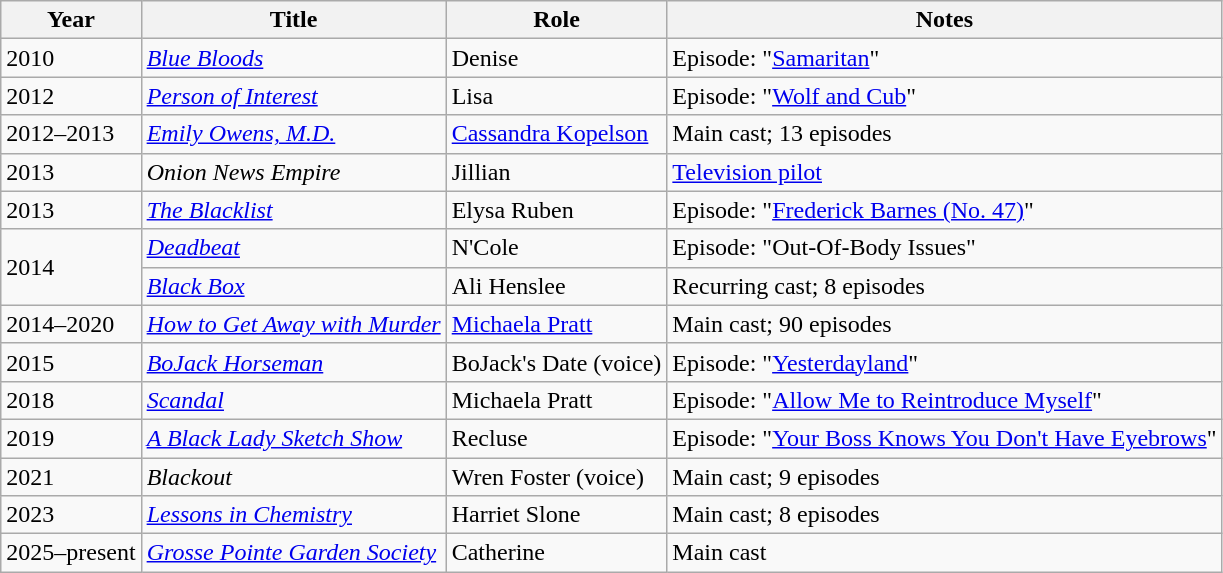<table class="wikitable sortable">
<tr>
<th scope="col">Year</th>
<th scope="col">Title</th>
<th scope="col">Role</th>
<th scope="col" class="unsortable">Notes</th>
</tr>
<tr>
<td>2010</td>
<td><em><a href='#'>Blue Bloods</a></em></td>
<td>Denise</td>
<td>Episode: "<a href='#'>Samaritan</a>"</td>
</tr>
<tr>
<td>2012</td>
<td><em><a href='#'>Person of Interest</a></em></td>
<td>Lisa</td>
<td>Episode: "<a href='#'>Wolf and Cub</a>"</td>
</tr>
<tr>
<td>2012–2013</td>
<td><em><a href='#'>Emily Owens, M.D.</a></em></td>
<td><a href='#'>Cassandra Kopelson</a></td>
<td>Main cast; 13 episodes</td>
</tr>
<tr>
<td>2013</td>
<td><em>Onion News Empire</em></td>
<td>Jillian</td>
<td><a href='#'>Television pilot</a></td>
</tr>
<tr>
<td>2013</td>
<td><em><a href='#'>The Blacklist</a></em></td>
<td>Elysa Ruben</td>
<td>Episode: "<a href='#'>Frederick Barnes (No. 47)</a>"</td>
</tr>
<tr>
<td rowspan="2">2014</td>
<td><em><a href='#'>Deadbeat</a></em></td>
<td>N'Cole</td>
<td>Episode: "Out-Of-Body Issues"</td>
</tr>
<tr>
<td><em><a href='#'>Black Box</a></em></td>
<td>Ali Henslee</td>
<td>Recurring cast; 8 episodes</td>
</tr>
<tr>
<td>2014–2020</td>
<td><em><a href='#'>How to Get Away with Murder</a></em></td>
<td><a href='#'>Michaela Pratt</a></td>
<td>Main cast; 90 episodes</td>
</tr>
<tr>
<td>2015</td>
<td><em><a href='#'>BoJack Horseman</a></em></td>
<td>BoJack's Date (voice)</td>
<td>Episode: "<a href='#'>Yesterdayland</a>"</td>
</tr>
<tr>
<td>2018</td>
<td><em><a href='#'>Scandal</a></em></td>
<td>Michaela Pratt</td>
<td>Episode: "<a href='#'>Allow Me to Reintroduce Myself</a>"</td>
</tr>
<tr>
<td>2019</td>
<td><em><a href='#'>A Black Lady Sketch Show</a></em></td>
<td>Recluse</td>
<td>Episode: "<a href='#'>Your Boss Knows You Don't Have Eyebrows</a>"</td>
</tr>
<tr>
<td>2021</td>
<td><em>Blackout</em></td>
<td>Wren Foster (voice)</td>
<td>Main cast; 9 episodes</td>
</tr>
<tr>
<td>2023</td>
<td><em><a href='#'>Lessons in Chemistry</a></em></td>
<td>Harriet Slone</td>
<td>Main cast; 8 episodes</td>
</tr>
<tr>
<td>2025–present</td>
<td><em><a href='#'>Grosse Pointe Garden Society</a></em></td>
<td>Catherine</td>
<td>Main cast</td>
</tr>
</table>
